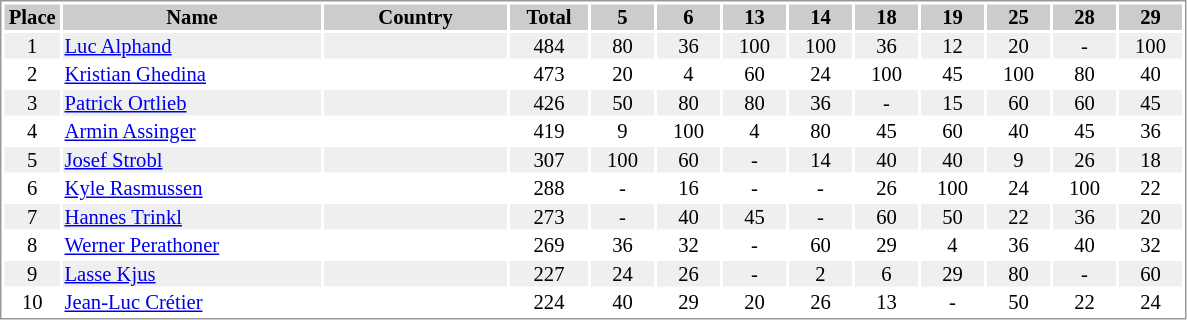<table border="0" style="border: 1px solid #999; background-color:#FFFFFF; text-align:center; font-size:86%; line-height:15px;">
<tr align="center" bgcolor="#CCCCCC">
<th width=35>Place</th>
<th width=170>Name</th>
<th width=120>Country</th>
<th width=50>Total</th>
<th width=40>5</th>
<th width=40>6</th>
<th width=40>13</th>
<th width=40>14</th>
<th width=40>18</th>
<th width=40>19</th>
<th width=40>25</th>
<th width=40>28</th>
<th width=40>29</th>
</tr>
<tr bgcolor="#EFEFEF">
<td>1</td>
<td align="left"><a href='#'>Luc Alphand</a></td>
<td align="left"></td>
<td>484</td>
<td>80</td>
<td>36</td>
<td>100</td>
<td>100</td>
<td>36</td>
<td>12</td>
<td>20</td>
<td>-</td>
<td>100</td>
</tr>
<tr>
<td>2</td>
<td align="left"><a href='#'>Kristian Ghedina</a></td>
<td align="left"></td>
<td>473</td>
<td>20</td>
<td>4</td>
<td>60</td>
<td>24</td>
<td>100</td>
<td>45</td>
<td>100</td>
<td>80</td>
<td>40</td>
</tr>
<tr bgcolor="#EFEFEF">
<td>3</td>
<td align="left"><a href='#'>Patrick Ortlieb</a></td>
<td align="left"></td>
<td>426</td>
<td>50</td>
<td>80</td>
<td>80</td>
<td>36</td>
<td>-</td>
<td>15</td>
<td>60</td>
<td>60</td>
<td>45</td>
</tr>
<tr>
<td>4</td>
<td align="left"><a href='#'>Armin Assinger</a></td>
<td align="left"></td>
<td>419</td>
<td>9</td>
<td>100</td>
<td>4</td>
<td>80</td>
<td>45</td>
<td>60</td>
<td>40</td>
<td>45</td>
<td>36</td>
</tr>
<tr bgcolor="#EFEFEF">
<td>5</td>
<td align="left"><a href='#'>Josef Strobl</a></td>
<td align="left"></td>
<td>307</td>
<td>100</td>
<td>60</td>
<td>-</td>
<td>14</td>
<td>40</td>
<td>40</td>
<td>9</td>
<td>26</td>
<td>18</td>
</tr>
<tr>
<td>6</td>
<td align="left"><a href='#'>Kyle Rasmussen</a></td>
<td align="left"></td>
<td>288</td>
<td>-</td>
<td>16</td>
<td>-</td>
<td>-</td>
<td>26</td>
<td>100</td>
<td>24</td>
<td>100</td>
<td>22</td>
</tr>
<tr bgcolor="#EFEFEF">
<td>7</td>
<td align="left"><a href='#'>Hannes Trinkl</a></td>
<td align="left"></td>
<td>273</td>
<td>-</td>
<td>40</td>
<td>45</td>
<td>-</td>
<td>60</td>
<td>50</td>
<td>22</td>
<td>36</td>
<td>20</td>
</tr>
<tr>
<td>8</td>
<td align="left"><a href='#'>Werner Perathoner</a></td>
<td align="left"></td>
<td>269</td>
<td>36</td>
<td>32</td>
<td>-</td>
<td>60</td>
<td>29</td>
<td>4</td>
<td>36</td>
<td>40</td>
<td>32</td>
</tr>
<tr bgcolor="#EFEFEF">
<td>9</td>
<td align="left"><a href='#'>Lasse Kjus</a></td>
<td align="left"></td>
<td>227</td>
<td>24</td>
<td>26</td>
<td>-</td>
<td>2</td>
<td>6</td>
<td>29</td>
<td>80</td>
<td>-</td>
<td>60</td>
</tr>
<tr>
<td>10</td>
<td align="left"><a href='#'>Jean-Luc Crétier</a></td>
<td align="left"></td>
<td>224</td>
<td>40</td>
<td>29</td>
<td>20</td>
<td>26</td>
<td>13</td>
<td>-</td>
<td>50</td>
<td>22</td>
<td>24</td>
</tr>
</table>
